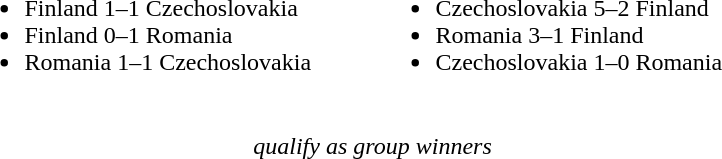<table border=0 width="550">
<tr>
<td valign="middle" align=left width=50%><br><ul><li>Finland 1–1 Czechoslovakia</li><li>Finland 0–1 Romania</li><li>Romania 1–1 Czechoslovakia</li></ul></td>
<td valign="middle" align=left width=50%><br><ul><li>Czechoslovakia 5–2 Finland</li><li>Romania 3–1 Finland</li><li>Czechoslovakia 1–0 Romania</li></ul></td>
</tr>
<tr>
<td align="center" colspan="2"><br><em> qualify as group winners</em></td>
</tr>
</table>
